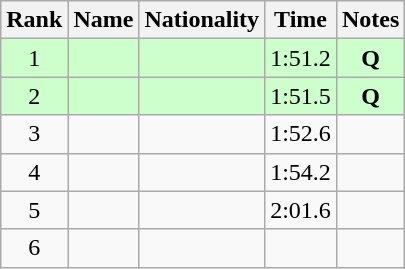<table class="wikitable sortable" style="text-align:center">
<tr>
<th>Rank</th>
<th>Name</th>
<th>Nationality</th>
<th>Time</th>
<th>Notes</th>
</tr>
<tr bgcolor=ccffcc>
<td>1</td>
<td align=left></td>
<td align=left></td>
<td>1:51.2</td>
<td><strong>Q</strong></td>
</tr>
<tr bgcolor=ccffcc>
<td>2</td>
<td align=left></td>
<td align=left></td>
<td>1:51.5</td>
<td><strong>Q</strong></td>
</tr>
<tr>
<td>3</td>
<td align=left></td>
<td align=left></td>
<td>1:52.6</td>
<td></td>
</tr>
<tr>
<td>4</td>
<td align=left></td>
<td align=left></td>
<td>1:54.2</td>
<td></td>
</tr>
<tr>
<td>5</td>
<td align=left></td>
<td align=left></td>
<td>2:01.6</td>
<td></td>
</tr>
<tr>
<td>6</td>
<td align=left></td>
<td align=left></td>
<td></td>
<td></td>
</tr>
</table>
